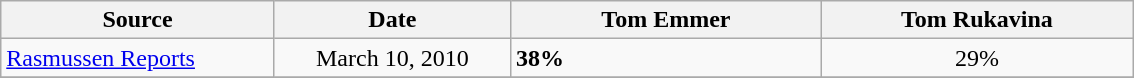<table class="wikitable collapsible">
<tr>
<th width="175px">Source</th>
<th width="150px">Date</th>
<th width="200px" align="center">Tom Emmer</th>
<th width="200px" align="center">Tom Rukavina</th>
</tr>
<tr>
<td><a href='#'>Rasmussen Reports</a></td>
<td align="center">March 10, 2010</td>
<td><strong>38%</strong></td>
<td align="center">29%</td>
</tr>
<tr>
</tr>
</table>
